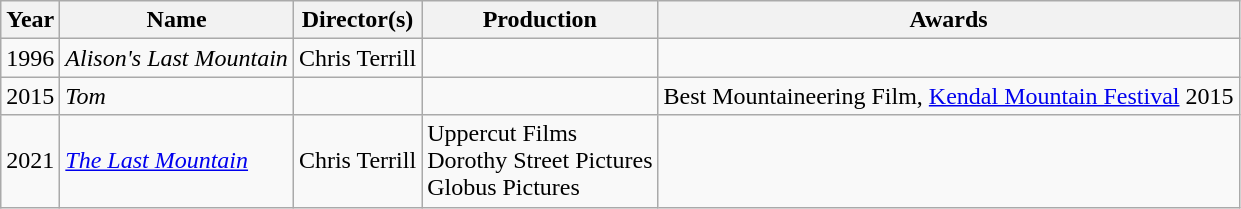<table class="wikitable">
<tr>
<th>Year</th>
<th>Name</th>
<th>Director(s)</th>
<th>Production</th>
<th>Awards</th>
</tr>
<tr>
<td>1996</td>
<td><em>Alison's Last Mountain</em></td>
<td>Chris Terrill</td>
<td></td>
<td></td>
</tr>
<tr>
<td>2015</td>
<td><em>Tom</em></td>
<td></td>
<td></td>
<td>Best Mountaineering Film, <a href='#'>Kendal Mountain Festival</a> 2015<br></td>
</tr>
<tr>
<td>2021</td>
<td><em><a href='#'>The Last Mountain</a></em></td>
<td>Chris Terrill</td>
<td>Uppercut Films<br>Dorothy Street Pictures<br>Globus Pictures</td>
<td></td>
</tr>
</table>
